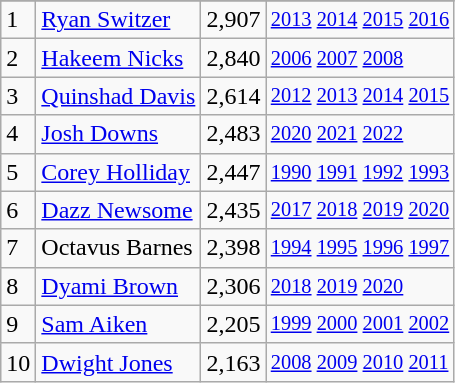<table class="wikitable">
<tr>
</tr>
<tr>
<td>1</td>
<td><a href='#'>Ryan Switzer</a></td>
<td>2,907</td>
<td style="font-size:85%;"><a href='#'>2013</a> <a href='#'>2014</a> <a href='#'>2015</a> <a href='#'>2016</a></td>
</tr>
<tr>
<td>2</td>
<td><a href='#'>Hakeem Nicks</a></td>
<td>2,840</td>
<td style="font-size:85%;"><a href='#'>2006</a> <a href='#'>2007</a> <a href='#'>2008</a></td>
</tr>
<tr>
<td>3</td>
<td><a href='#'>Quinshad Davis</a></td>
<td>2,614</td>
<td style="font-size:85%;"><a href='#'>2012</a> <a href='#'>2013</a> <a href='#'>2014</a> <a href='#'>2015</a></td>
</tr>
<tr>
<td>4</td>
<td><a href='#'>Josh Downs</a></td>
<td>2,483</td>
<td style="font-size:85%;"><a href='#'>2020</a> <a href='#'>2021</a> <a href='#'>2022</a></td>
</tr>
<tr>
<td>5</td>
<td><a href='#'>Corey Holliday</a></td>
<td>2,447</td>
<td style="font-size:85%;"><a href='#'>1990</a> <a href='#'>1991</a> <a href='#'>1992</a> <a href='#'>1993</a></td>
</tr>
<tr>
<td>6</td>
<td><a href='#'>Dazz Newsome</a></td>
<td>2,435</td>
<td style="font-size:85%;"><a href='#'>2017</a> <a href='#'>2018</a> <a href='#'>2019</a> <a href='#'>2020</a></td>
</tr>
<tr>
<td>7</td>
<td>Octavus Barnes</td>
<td>2,398</td>
<td style="font-size:85%;"><a href='#'>1994</a> <a href='#'>1995</a> <a href='#'>1996</a> <a href='#'>1997</a></td>
</tr>
<tr>
<td>8</td>
<td><a href='#'>Dyami Brown</a></td>
<td>2,306</td>
<td style="font-size:85%;"><a href='#'>2018</a> <a href='#'>2019</a> <a href='#'>2020</a></td>
</tr>
<tr>
<td>9</td>
<td><a href='#'>Sam Aiken</a></td>
<td>2,205</td>
<td style="font-size:85%;"><a href='#'>1999</a> <a href='#'>2000</a> <a href='#'>2001</a> <a href='#'>2002</a></td>
</tr>
<tr>
<td>10</td>
<td><a href='#'>Dwight Jones</a></td>
<td>2,163</td>
<td style="font-size:85%;"><a href='#'>2008</a> <a href='#'>2009</a> <a href='#'>2010</a> <a href='#'>2011</a></td>
</tr>
</table>
